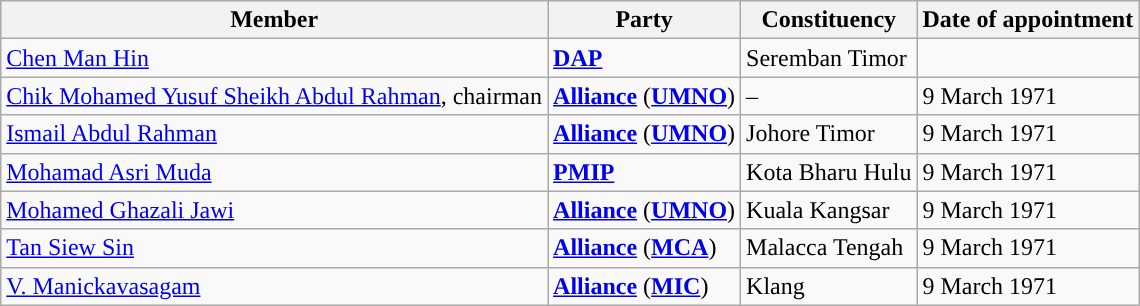<table class=wikitable>
<tr>
<th>Member</th>
<th>Party</th>
<th>Constituency</th>
<th>Date of appointment</th>
</tr>
<tr>
<td><a href='#'>Chen Man Hin</a></td>
<td><strong><a href='#'>DAP</a></strong></td>
<td>Seremban Timor</td>
<td></td>
</tr>
<tr>
<td><a href='#'>Chik Mohamed Yusuf Sheikh Abdul Rahman</a>, chairman</td>
<td><strong><a href='#'>Alliance</a></strong> (<strong><a href='#'>UMNO</a></strong>)</td>
<td>–</td>
<td>9 March 1971</td>
</tr>
<tr>
<td><a href='#'>Ismail Abdul Rahman</a></td>
<td><strong><a href='#'>Alliance</a></strong> (<strong><a href='#'>UMNO</a></strong>)</td>
<td>Johore Timor</td>
<td>9 March 1971</td>
</tr>
<tr>
<td><a href='#'>Mohamad Asri Muda</a></td>
<td><strong><a href='#'>PMIP</a></strong></td>
<td>Kota Bharu Hulu</td>
<td>9 March 1971</td>
</tr>
<tr>
<td><a href='#'>Mohamed Ghazali Jawi</a></td>
<td><strong><a href='#'>Alliance</a></strong> (<strong><a href='#'>UMNO</a></strong>)</td>
<td>Kuala Kangsar</td>
<td>9 March 1971</td>
</tr>
<tr>
<td><a href='#'>Tan Siew Sin</a></td>
<td><strong><a href='#'>Alliance</a></strong> (<strong><a href='#'>MCA</a></strong>)</td>
<td>Malacca Tengah</td>
<td>9 March 1971</td>
</tr>
<tr>
<td><a href='#'>V. Manickavasagam</a></td>
<td><strong><a href='#'>Alliance</a></strong> (<strong><a href='#'>MIC</a></strong>)</td>
<td>Klang</td>
<td>9 March 1971</td>
</tr>
</table>
